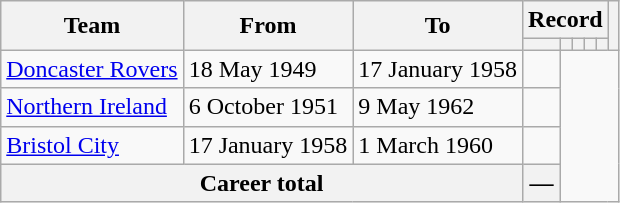<table class="wikitable" style="text-align: center">
<tr>
<th rowspan="2">Team</th>
<th rowspan="2">From</th>
<th rowspan="2">To</th>
<th colspan="5">Record</th>
<th rowspan=2></th>
</tr>
<tr>
<th></th>
<th></th>
<th></th>
<th></th>
<th></th>
</tr>
<tr>
<td align="left"><a href='#'>Doncaster Rovers</a></td>
<td align=left>18 May 1949</td>
<td align=left>17 January 1958<br></td>
<td></td>
</tr>
<tr>
<td align="left"><a href='#'>Northern Ireland</a></td>
<td align=left>6 October 1951</td>
<td align=left>9 May 1962<br></td>
<td></td>
</tr>
<tr>
<td align="left"><a href='#'>Bristol City</a></td>
<td align=left>17 January 1958</td>
<td align=left>1 March 1960<br></td>
<td></td>
</tr>
<tr>
<th colspan=3>Career total<br></th>
<th>—</th>
</tr>
</table>
